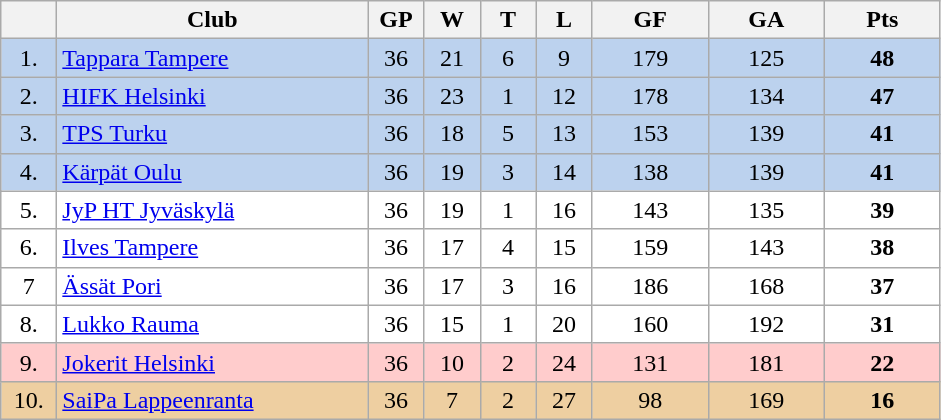<table class="wikitable">
<tr>
<th width="30"></th>
<th width="200">Club</th>
<th width="30">GP</th>
<th width="30">W</th>
<th width="30">T</th>
<th width="30">L</th>
<th width="70">GF</th>
<th width="70">GA</th>
<th width="70">Pts</th>
</tr>
<tr bgcolor="#BCD2EE" align="center">
<td>1.</td>
<td align="left"><a href='#'>Tappara Tampere</a></td>
<td>36</td>
<td>21</td>
<td>6</td>
<td>9</td>
<td>179</td>
<td>125</td>
<td><strong>48</strong></td>
</tr>
<tr bgcolor="#BCD2EE" align="center">
<td>2.</td>
<td align="left"><a href='#'>HIFK Helsinki</a></td>
<td>36</td>
<td>23</td>
<td>1</td>
<td>12</td>
<td>178</td>
<td>134</td>
<td><strong>47</strong></td>
</tr>
<tr bgcolor="#BCD2EE" align="center">
<td>3.</td>
<td align="left"><a href='#'>TPS Turku</a></td>
<td>36</td>
<td>18</td>
<td>5</td>
<td>13</td>
<td>153</td>
<td>139</td>
<td><strong>41</strong></td>
</tr>
<tr bgcolor="#BCD2EE" align="center">
<td>4.</td>
<td align="left"><a href='#'>Kärpät Oulu</a></td>
<td>36</td>
<td>19</td>
<td>3</td>
<td>14</td>
<td>138</td>
<td>139</td>
<td><strong>41</strong></td>
</tr>
<tr bgcolor="#FFFFFF" align="center">
<td>5.</td>
<td align="left"><a href='#'>JyP HT Jyväskylä</a></td>
<td>36</td>
<td>19</td>
<td>1</td>
<td>16</td>
<td>143</td>
<td>135</td>
<td><strong>39</strong></td>
</tr>
<tr bgcolor="#FFFFFF" align="center">
<td>6.</td>
<td align="left"><a href='#'>Ilves Tampere</a></td>
<td>36</td>
<td>17</td>
<td>4</td>
<td>15</td>
<td>159</td>
<td>143</td>
<td><strong>38</strong></td>
</tr>
<tr bgcolor="#FFFFFF" align="center">
<td>7</td>
<td align="left"><a href='#'>Ässät Pori</a></td>
<td>36</td>
<td>17</td>
<td>3</td>
<td>16</td>
<td>186</td>
<td>168</td>
<td><strong>37</strong></td>
</tr>
<tr bgcolor="#FFFFFF" align="center">
<td>8.</td>
<td align="left"><a href='#'>Lukko Rauma</a></td>
<td>36</td>
<td>15</td>
<td>1</td>
<td>20</td>
<td>160</td>
<td>192</td>
<td><strong>31</strong></td>
</tr>
<tr bgcolor="#ffcccc" align="center">
<td>9.</td>
<td align="left"><a href='#'>Jokerit Helsinki</a></td>
<td>36</td>
<td>10</td>
<td>2</td>
<td>24</td>
<td>131</td>
<td>181</td>
<td><strong>22</strong></td>
</tr>
<tr bgcolor="#EECFA1" align="center">
<td>10.</td>
<td align="left"><a href='#'>SaiPa Lappeenranta</a></td>
<td>36</td>
<td>7</td>
<td>2</td>
<td>27</td>
<td>98</td>
<td>169</td>
<td><strong>16</strong></td>
</tr>
</table>
